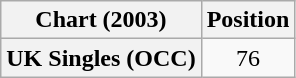<table class="wikitable plainrowheaders" style="text-align:center">
<tr>
<th scope="col">Chart (2003)</th>
<th scope="col">Position</th>
</tr>
<tr>
<th scope="row">UK Singles (OCC)</th>
<td>76</td>
</tr>
</table>
